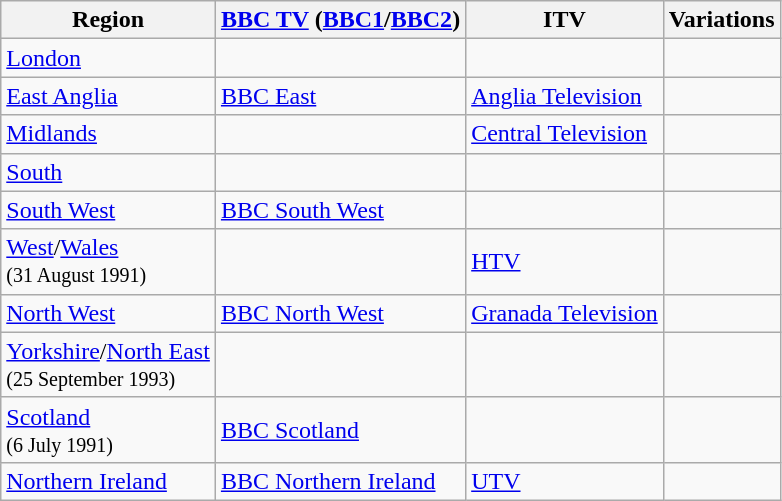<table class="wikitable sortable plainrowheaders">
<tr>
<th>Region</th>
<th><a href='#'>BBC TV</a> (<a href='#'>BBC1</a>/<a href='#'>BBC2</a>)</th>
<th>ITV</th>
<th>Variations</th>
</tr>
<tr>
<td><a href='#'>London</a></td>
<td></td>
<td></td>
<td></td>
</tr>
<tr>
<td><a href='#'>East Anglia</a></td>
<td><a href='#'>BBC East</a></td>
<td><a href='#'>Anglia Television</a></td>
<td></td>
</tr>
<tr>
<td><a href='#'>Midlands</a></td>
<td></td>
<td><a href='#'>Central Television</a></td>
<td></td>
</tr>
<tr>
<td><a href='#'>South</a></td>
<td></td>
<td></td>
<td></td>
</tr>
<tr>
<td><a href='#'>South West</a></td>
<td><a href='#'>BBC South West</a></td>
<td></td>
<td></td>
</tr>
<tr>
<td><a href='#'>West</a>/<a href='#'>Wales</a><br><small>(31 August 1991)</small></td>
<td></td>
<td><a href='#'>HTV</a></td>
<td></td>
</tr>
<tr>
<td><a href='#'>North West</a></td>
<td><a href='#'>BBC North West</a></td>
<td><a href='#'>Granada Television</a></td>
<td></td>
</tr>
<tr>
<td><a href='#'>Yorkshire</a>/<a href='#'>North East</a><br><small>(25 September 1993)</small></td>
<td></td>
<td></td>
<td></td>
</tr>
<tr>
<td><a href='#'>Scotland</a><br><small>(6 July 1991)</small></td>
<td><a href='#'>BBC Scotland</a></td>
<td></td>
<td></td>
</tr>
<tr>
<td><a href='#'>Northern Ireland</a></td>
<td><a href='#'>BBC Northern Ireland</a></td>
<td><a href='#'>UTV</a></td>
<td></td>
</tr>
</table>
